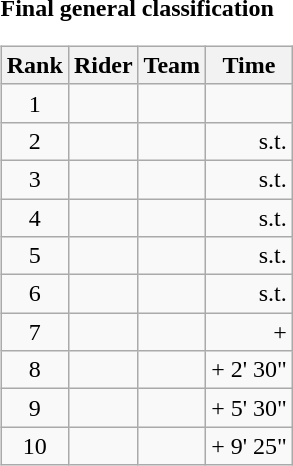<table>
<tr>
<td><strong>Final general classification</strong><br><table class="wikitable">
<tr>
<th scope="col">Rank</th>
<th scope="col">Rider</th>
<th scope="col">Team</th>
<th scope="col">Time</th>
</tr>
<tr>
<td style="text-align:center;">1</td>
<td></td>
<td></td>
<td style="text-align:right;"></td>
</tr>
<tr>
<td style="text-align:center;">2</td>
<td></td>
<td></td>
<td style="text-align:right;">s.t.</td>
</tr>
<tr>
<td style="text-align:center;">3</td>
<td></td>
<td></td>
<td style="text-align:right;">s.t.</td>
</tr>
<tr>
<td style="text-align:center;">4</td>
<td></td>
<td></td>
<td style="text-align:right;">s.t.</td>
</tr>
<tr>
<td style="text-align:center;">5</td>
<td></td>
<td></td>
<td style="text-align:right;">s.t.</td>
</tr>
<tr>
<td style="text-align:center;">6</td>
<td></td>
<td></td>
<td style="text-align:right;">s.t.</td>
</tr>
<tr>
<td style="text-align:center;">7</td>
<td></td>
<td></td>
<td style="text-align:right;">+ </td>
</tr>
<tr>
<td style="text-align:center;">8</td>
<td></td>
<td></td>
<td style="text-align:right;">+ 2' 30"</td>
</tr>
<tr>
<td style="text-align:center;">9</td>
<td></td>
<td></td>
<td style="text-align:right;">+ 5' 30"</td>
</tr>
<tr>
<td style="text-align:center;">10</td>
<td></td>
<td></td>
<td style="text-align:right;">+ 9' 25"</td>
</tr>
</table>
</td>
</tr>
</table>
